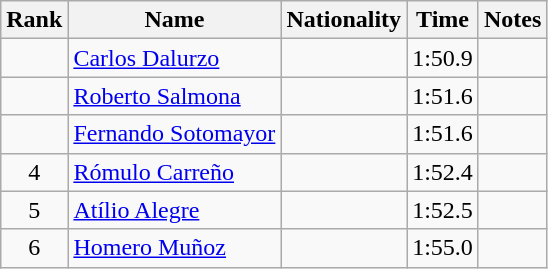<table class="wikitable sortable" style="text-align:center">
<tr>
<th>Rank</th>
<th>Name</th>
<th>Nationality</th>
<th>Time</th>
<th>Notes</th>
</tr>
<tr>
<td></td>
<td align=left><a href='#'>Carlos Dalurzo</a></td>
<td align=left></td>
<td>1:50.9</td>
<td></td>
</tr>
<tr>
<td></td>
<td align=left><a href='#'>Roberto Salmona</a></td>
<td align=left></td>
<td>1:51.6</td>
<td></td>
</tr>
<tr>
<td></td>
<td align=left><a href='#'>Fernando Sotomayor</a></td>
<td align=left></td>
<td>1:51.6</td>
<td></td>
</tr>
<tr>
<td>4</td>
<td align=left><a href='#'>Rómulo Carreño</a></td>
<td align=left></td>
<td>1:52.4</td>
<td></td>
</tr>
<tr>
<td>5</td>
<td align=left><a href='#'>Atílio Alegre</a></td>
<td align=left></td>
<td>1:52.5</td>
<td></td>
</tr>
<tr>
<td>6</td>
<td align=left><a href='#'>Homero Muñoz</a></td>
<td align=left></td>
<td>1:55.0</td>
<td></td>
</tr>
</table>
